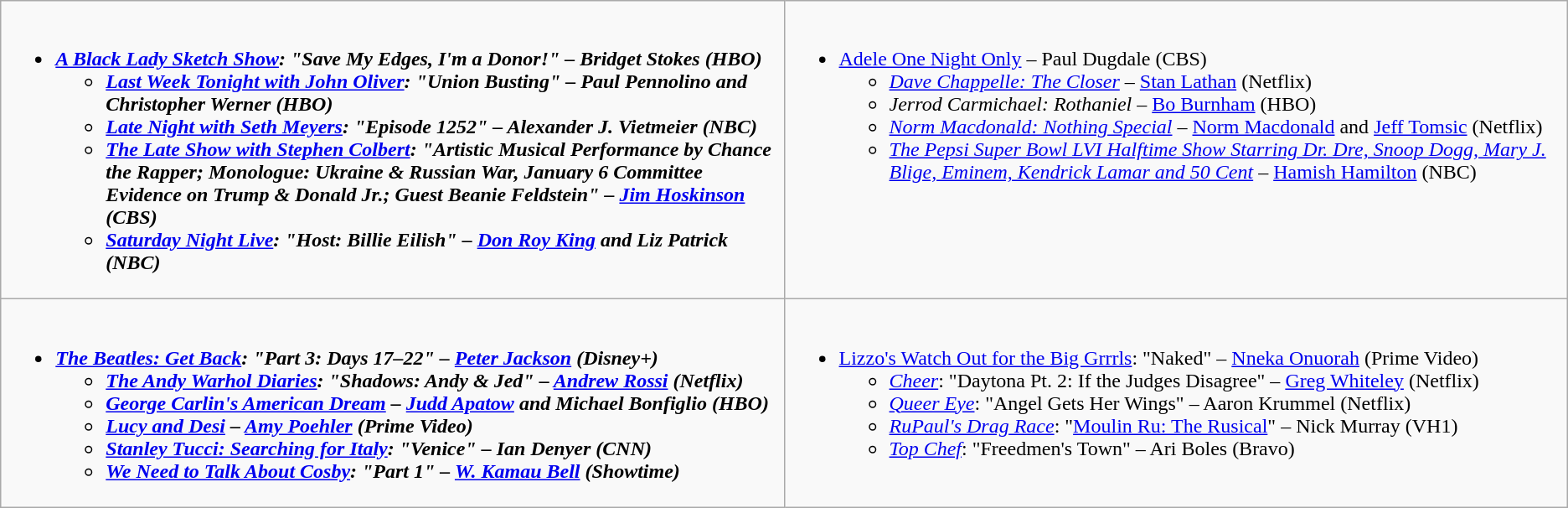<table class="wikitable">
<tr>
<td style="vertical-align:top;" width="50%"><br><ul><li><strong><em><a href='#'>A Black Lady Sketch Show</a><em>: "Save My Edges, I'm a Donor!" – Bridget Stokes (HBO)<strong><ul><li></em><a href='#'>Last Week Tonight with John Oliver</a><em>: "Union Busting" – Paul Pennolino and Christopher Werner (HBO)</li><li></em><a href='#'>Late Night with Seth Meyers</a><em>: "Episode 1252" – Alexander J. Vietmeier (NBC)</li><li></em><a href='#'>The Late Show with Stephen Colbert</a><em>: "Artistic Musical Performance by Chance the Rapper; Monologue: Ukraine & Russian War, January 6 Committee Evidence on Trump & Donald Jr.; Guest Beanie Feldstein" – <a href='#'>Jim Hoskinson</a> (CBS)</li><li></em><a href='#'>Saturday Night Live</a><em>: "Host: Billie Eilish" – <a href='#'>Don Roy King</a> and Liz Patrick (NBC)</li></ul></li></ul></td>
<td style="vertical-align:top;" width="50%"><br><ul><li></em></strong><a href='#'>Adele One Night Only</a></em> – Paul Dugdale (CBS)</strong><ul><li><em><a href='#'>Dave Chappelle: The Closer</a></em> – <a href='#'>Stan Lathan</a> (Netflix)</li><li><em>Jerrod Carmichael: Rothaniel</em> – <a href='#'>Bo Burnham</a> (HBO)</li><li><em><a href='#'>Norm Macdonald: Nothing Special</a></em> – <a href='#'>Norm Macdonald</a> and <a href='#'>Jeff Tomsic</a> (Netflix)</li><li><em><a href='#'>The Pepsi Super Bowl LVI Halftime Show Starring Dr. Dre, Snoop Dogg, Mary J. Blige, Eminem, Kendrick Lamar and 50 Cent</a></em> – <a href='#'>Hamish Hamilton</a> (NBC)</li></ul></li></ul></td>
</tr>
<tr>
<td style="vertical-align:top;" width="50%"><br><ul><li><strong><em><a href='#'>The Beatles: Get Back</a><em>: "Part 3: Days 17–22" – <a href='#'>Peter Jackson</a> (Disney+)<strong><ul><li></em><a href='#'>The Andy Warhol Diaries</a><em>: "Shadows: Andy & Jed" – <a href='#'>Andrew Rossi</a> (Netflix)</li><li></em><a href='#'>George Carlin's American Dream</a><em> – <a href='#'>Judd Apatow</a> and Michael Bonfiglio (HBO)</li><li></em><a href='#'>Lucy and Desi</a><em> – <a href='#'>Amy Poehler</a> (Prime Video)</li><li></em><a href='#'>Stanley Tucci: Searching for Italy</a><em>: "Venice" – Ian Denyer (CNN)</li><li></em><a href='#'>We Need to Talk About Cosby</a><em>: "Part 1" – <a href='#'>W. Kamau Bell</a> (Showtime)</li></ul></li></ul></td>
<td style="vertical-align:top;" width="50%"><br><ul><li></em></strong><a href='#'>Lizzo's Watch Out for the Big Grrrls</a></em>: "Naked" – <a href='#'>Nneka Onuorah</a> (Prime Video)</strong><ul><li><em><a href='#'>Cheer</a></em>: "Daytona Pt. 2: If the Judges Disagree" – <a href='#'>Greg Whiteley</a> (Netflix)</li><li><em><a href='#'>Queer Eye</a></em>: "Angel Gets Her Wings" – Aaron Krummel (Netflix)</li><li><em><a href='#'>RuPaul's Drag Race</a></em>: "<a href='#'>Moulin Ru: The Rusical</a>" – Nick Murray (VH1)</li><li><em><a href='#'>Top Chef</a></em>: "Freedmen's Town" – Ari Boles (Bravo)</li></ul></li></ul></td>
</tr>
</table>
